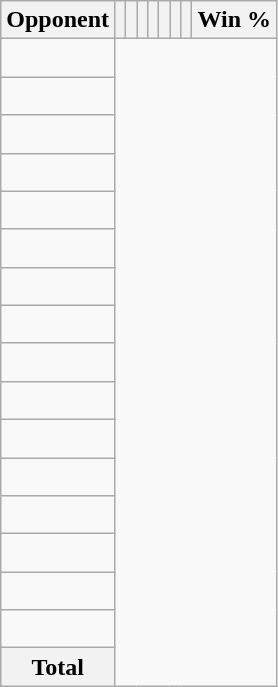<table class="wikitable sortable collapsible collapsed" style="text-align: center;">
<tr>
<th>Opponent</th>
<th></th>
<th></th>
<th></th>
<th></th>
<th></th>
<th></th>
<th></th>
<th>Win %</th>
</tr>
<tr>
<td align="left"><br></td>
</tr>
<tr>
<td align="left"><br></td>
</tr>
<tr>
<td align="left"><br></td>
</tr>
<tr>
<td align="left"><br></td>
</tr>
<tr>
<td align="left"><br></td>
</tr>
<tr>
<td align="left"><br></td>
</tr>
<tr>
<td align="left"><br></td>
</tr>
<tr>
<td align="left"><br></td>
</tr>
<tr>
<td align="left"><br></td>
</tr>
<tr>
<td align="left"><br></td>
</tr>
<tr>
<td align="left"><br></td>
</tr>
<tr>
<td align="left"><br></td>
</tr>
<tr>
<td align="left"><br></td>
</tr>
<tr>
<td align="left"><br></td>
</tr>
<tr>
<td align="left"><br></td>
</tr>
<tr>
<td align="left"><br></td>
</tr>
<tr class="sortbottom">
<th>Total<br></th>
</tr>
</table>
